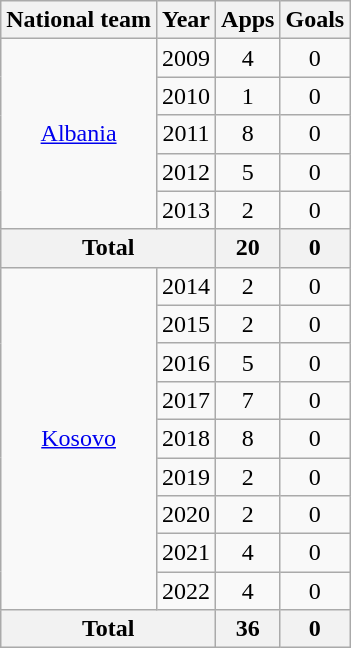<table class="wikitable" style="text-align:center">
<tr>
<th>National team</th>
<th>Year</th>
<th>Apps</th>
<th>Goals</th>
</tr>
<tr>
<td rowspan="5"><a href='#'>Albania</a></td>
<td>2009</td>
<td>4</td>
<td>0</td>
</tr>
<tr>
<td>2010</td>
<td>1</td>
<td>0</td>
</tr>
<tr>
<td>2011</td>
<td>8</td>
<td>0</td>
</tr>
<tr>
<td>2012</td>
<td>5</td>
<td>0</td>
</tr>
<tr>
<td>2013</td>
<td>2</td>
<td>0</td>
</tr>
<tr>
<th colspan="2">Total</th>
<th>20</th>
<th>0</th>
</tr>
<tr>
<td rowspan="9"><a href='#'>Kosovo</a></td>
<td>2014</td>
<td>2</td>
<td>0</td>
</tr>
<tr>
<td>2015</td>
<td>2</td>
<td>0</td>
</tr>
<tr>
<td>2016</td>
<td>5</td>
<td>0</td>
</tr>
<tr>
<td>2017</td>
<td>7</td>
<td>0</td>
</tr>
<tr>
<td>2018</td>
<td>8</td>
<td>0</td>
</tr>
<tr>
<td>2019</td>
<td>2</td>
<td>0</td>
</tr>
<tr>
<td>2020</td>
<td>2</td>
<td>0</td>
</tr>
<tr>
<td>2021</td>
<td>4</td>
<td>0</td>
</tr>
<tr>
<td>2022</td>
<td>4</td>
<td>0</td>
</tr>
<tr>
<th colspan="2">Total</th>
<th>36</th>
<th>0</th>
</tr>
</table>
